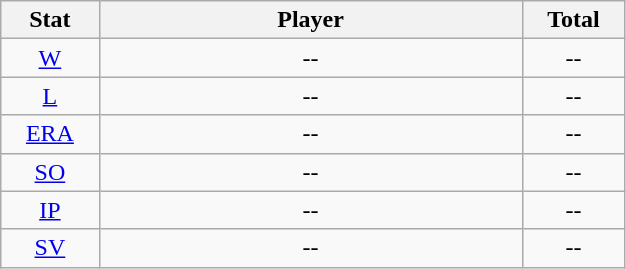<table class="wikitable" width="33%" style="text-align:center;">
<tr>
<th width="5%">Stat</th>
<th width="30%">Player</th>
<th width="5%">Total</th>
</tr>
<tr>
<td><a href='#'>W</a></td>
<td>--</td>
<td>--</td>
</tr>
<tr>
<td><a href='#'>L</a></td>
<td>--</td>
<td>--</td>
</tr>
<tr>
<td><a href='#'>ERA</a></td>
<td>--</td>
<td>--</td>
</tr>
<tr>
<td><a href='#'>SO</a></td>
<td>--</td>
<td>--</td>
</tr>
<tr>
<td><a href='#'>IP</a></td>
<td>--</td>
<td>--</td>
</tr>
<tr>
<td><a href='#'>SV</a></td>
<td>--</td>
<td>--</td>
</tr>
</table>
